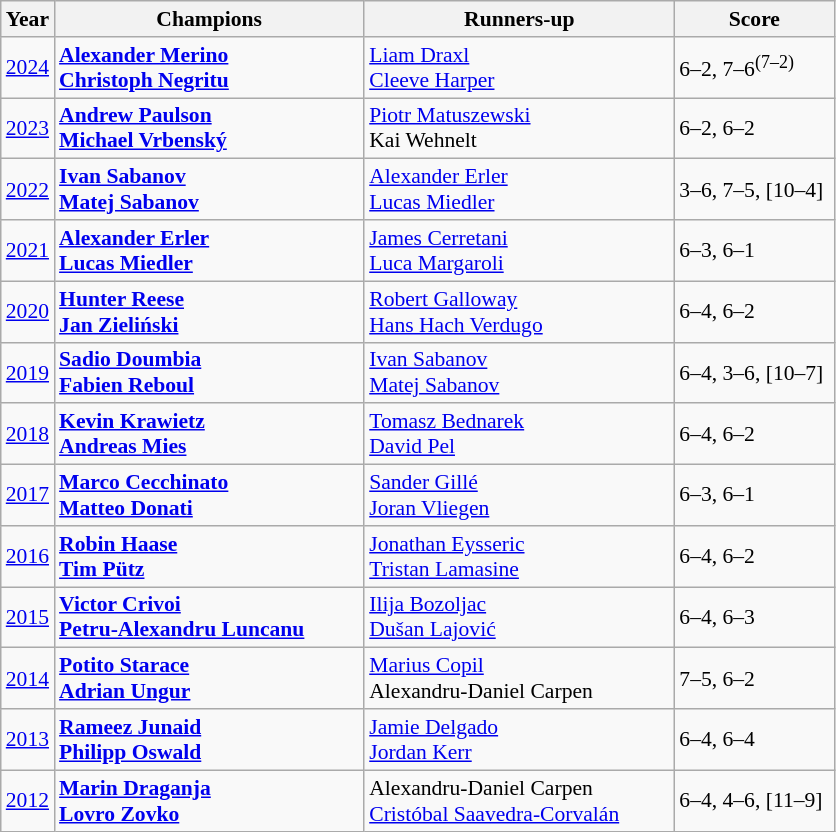<table class="wikitable" style="font-size:90%">
<tr>
<th>Year</th>
<th width="200">Champions</th>
<th width="200">Runners-up</th>
<th width="100">Score</th>
</tr>
<tr>
<td><a href='#'>2024</a></td>
<td> <strong><a href='#'>Alexander Merino</a></strong> <br>  <strong><a href='#'>Christoph Negritu</a></strong></td>
<td> <a href='#'>Liam Draxl</a> <br>  <a href='#'>Cleeve Harper</a></td>
<td>6–2, 7–6<sup>(7–2)</sup></td>
</tr>
<tr>
<td><a href='#'>2023</a></td>
<td> <strong><a href='#'>Andrew Paulson</a></strong> <br>  <strong><a href='#'>Michael Vrbenský</a></strong></td>
<td> <a href='#'>Piotr Matuszewski</a> <br>  Kai Wehnelt</td>
<td>6–2, 6–2</td>
</tr>
<tr>
<td><a href='#'>2022</a></td>
<td> <strong><a href='#'>Ivan Sabanov</a></strong> <br>  <strong><a href='#'>Matej Sabanov</a></strong></td>
<td> <a href='#'>Alexander Erler</a> <br>  <a href='#'>Lucas Miedler</a></td>
<td>3–6, 7–5, [10–4]</td>
</tr>
<tr>
<td><a href='#'>2021</a></td>
<td> <strong><a href='#'>Alexander Erler</a></strong> <br>  <strong><a href='#'>Lucas Miedler</a></strong></td>
<td> <a href='#'>James Cerretani</a> <br>  <a href='#'>Luca Margaroli</a></td>
<td>6–3, 6–1</td>
</tr>
<tr>
<td><a href='#'>2020</a></td>
<td> <strong><a href='#'>Hunter Reese</a></strong> <br>  <strong><a href='#'>Jan Zieliński</a></strong></td>
<td> <a href='#'>Robert Galloway</a> <br>  <a href='#'>Hans Hach Verdugo</a></td>
<td>6–4, 6–2</td>
</tr>
<tr>
<td><a href='#'>2019</a></td>
<td> <strong><a href='#'>Sadio Doumbia</a></strong> <br>  <strong><a href='#'>Fabien Reboul</a></strong></td>
<td> <a href='#'>Ivan Sabanov</a> <br>  <a href='#'>Matej Sabanov</a></td>
<td>6–4, 3–6, [10–7]</td>
</tr>
<tr>
<td><a href='#'>2018</a></td>
<td> <strong><a href='#'>Kevin Krawietz</a></strong> <br>  <strong><a href='#'>Andreas Mies</a></strong></td>
<td> <a href='#'>Tomasz Bednarek</a> <br>  <a href='#'>David Pel</a></td>
<td>6–4, 6–2</td>
</tr>
<tr>
<td><a href='#'>2017</a></td>
<td> <strong><a href='#'>Marco Cecchinato</a></strong> <br>  <strong><a href='#'>Matteo Donati</a></strong></td>
<td> <a href='#'>Sander Gillé</a> <br>  <a href='#'>Joran Vliegen</a></td>
<td>6–3, 6–1</td>
</tr>
<tr>
<td><a href='#'>2016</a></td>
<td> <strong><a href='#'>Robin Haase</a></strong> <br>  <strong><a href='#'>Tim Pütz</a></strong></td>
<td> <a href='#'>Jonathan Eysseric</a> <br>  <a href='#'>Tristan Lamasine</a></td>
<td>6–4, 6–2</td>
</tr>
<tr>
<td><a href='#'>2015</a></td>
<td> <strong><a href='#'>Victor Crivoi</a></strong> <br>  <strong><a href='#'>Petru-Alexandru Luncanu</a></strong></td>
<td> <a href='#'>Ilija Bozoljac</a> <br>  <a href='#'>Dušan Lajović</a></td>
<td>6–4, 6–3</td>
</tr>
<tr>
<td><a href='#'>2014</a></td>
<td> <strong><a href='#'>Potito Starace</a></strong> <br>  <strong><a href='#'>Adrian Ungur</a></strong></td>
<td> <a href='#'>Marius Copil</a> <br>  Alexandru-Daniel Carpen</td>
<td>7–5, 6–2</td>
</tr>
<tr>
<td><a href='#'>2013</a></td>
<td> <strong><a href='#'>Rameez Junaid</a></strong> <br>  <strong><a href='#'>Philipp Oswald</a></strong></td>
<td> <a href='#'>Jamie Delgado</a> <br>  <a href='#'>Jordan Kerr</a></td>
<td>6–4, 6–4</td>
</tr>
<tr>
<td><a href='#'>2012</a></td>
<td> <strong><a href='#'>Marin Draganja</a></strong> <br>  <strong><a href='#'>Lovro Zovko</a></strong></td>
<td> Alexandru-Daniel Carpen <br>  <a href='#'>Cristóbal Saavedra-Corvalán</a></td>
<td>6–4, 4–6, [11–9]</td>
</tr>
</table>
